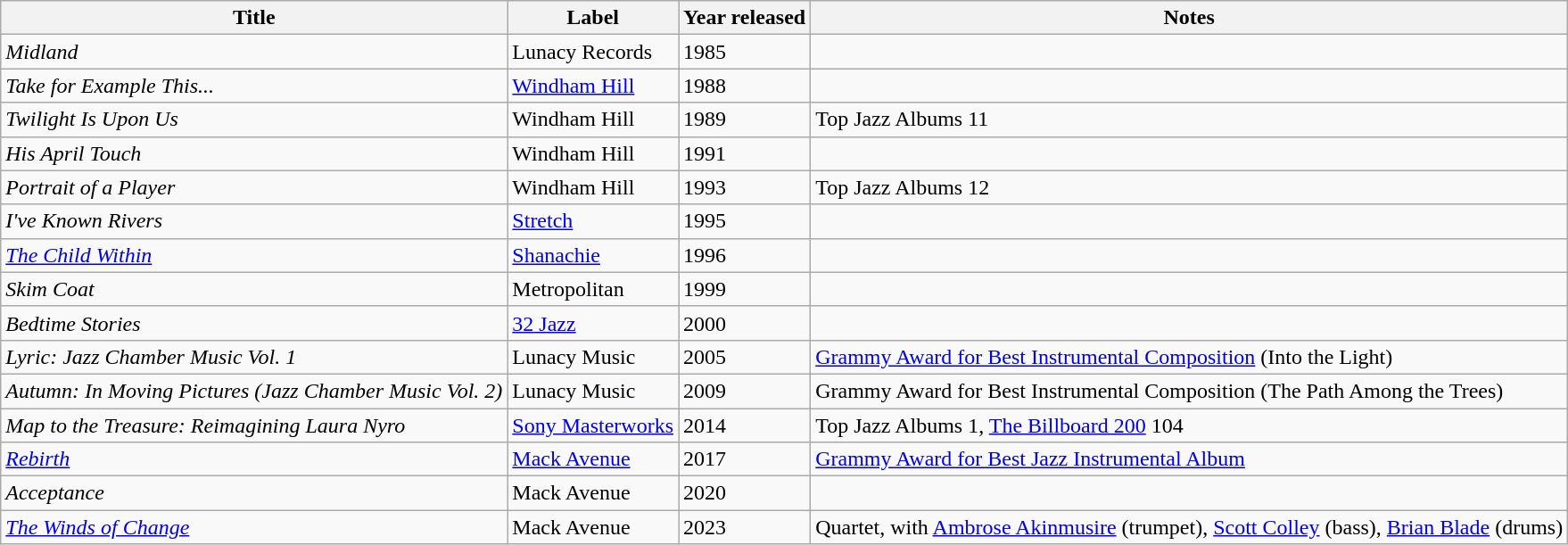<table class="wikitable sortable">
<tr>
<th>Title</th>
<th>Label</th>
<th>Year released</th>
<th>Notes</th>
</tr>
<tr>
<td><em>Midland</em></td>
<td>Lunacy Records</td>
<td>1985</td>
<td></td>
</tr>
<tr>
<td><em>Take for Example This...</em></td>
<td><a href='#'>Windham Hill</a></td>
<td>1988</td>
<td></td>
</tr>
<tr>
<td><em>Twilight Is Upon Us</em></td>
<td>Windham Hill</td>
<td>1989</td>
<td>Top Jazz Albums 11</td>
</tr>
<tr>
<td><em>His April Touch</em></td>
<td>Windham Hill</td>
<td>1991</td>
<td></td>
</tr>
<tr>
<td><em>Portrait of a Player</em></td>
<td>Windham Hill</td>
<td>1993</td>
<td>Top Jazz Albums 12</td>
</tr>
<tr>
<td><em>I've Known Rivers</em></td>
<td><a href='#'>Stretch</a></td>
<td>1995</td>
<td></td>
</tr>
<tr>
<td><em><a href='#'>The Child Within</a></em></td>
<td><a href='#'>Shanachie</a></td>
<td>1996</td>
<td></td>
</tr>
<tr>
<td><em>Skim Coat</em></td>
<td>Metropolitan</td>
<td>1999</td>
<td></td>
</tr>
<tr>
<td><em>Bedtime Stories</em></td>
<td><a href='#'>32 Jazz</a></td>
<td>2000</td>
<td></td>
</tr>
<tr>
<td><em>Lyric: Jazz Chamber Music Vol. 1</em></td>
<td>Lunacy Music</td>
<td>2005</td>
<td><a href='#'>Grammy Award for Best Instrumental Composition</a> (Into the Light)</td>
</tr>
<tr>
<td><em>Autumn: In Moving Pictures (Jazz Chamber Music Vol. 2)</em></td>
<td>Lunacy Music</td>
<td>2009</td>
<td>Grammy Award for Best Instrumental Composition (The Path Among the Trees)</td>
</tr>
<tr>
<td><em>Map to the Treasure: Reimagining Laura Nyro</em></td>
<td><a href='#'>Sony Masterworks</a></td>
<td>2014</td>
<td>Top Jazz Albums 1, <a href='#'>The Billboard 200</a> 104</td>
</tr>
<tr>
<td><em><a href='#'>Rebirth</a></em></td>
<td><a href='#'>Mack Avenue</a></td>
<td>2017</td>
<td><a href='#'>Grammy Award for Best Jazz Instrumental Album</a></td>
</tr>
<tr>
<td><em>Acceptance</em></td>
<td>Mack Avenue</td>
<td>2020</td>
<td></td>
</tr>
<tr>
<td><em><a href='#'>The Winds of Change</a></em></td>
<td>Mack Avenue</td>
<td>2023</td>
<td>Quartet, with <a href='#'>Ambrose Akinmusire</a> (trumpet), <a href='#'>Scott Colley</a> (bass), <a href='#'>Brian Blade</a> (drums)</td>
</tr>
</table>
